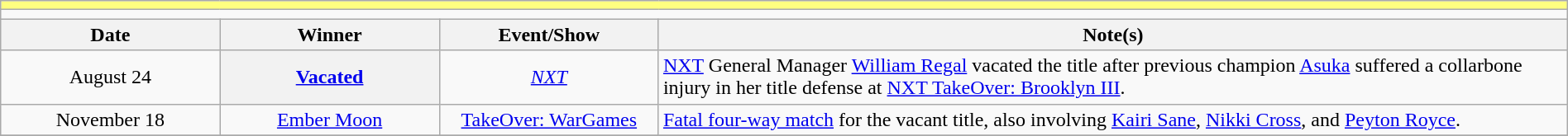<table class="wikitable" style="text-align:center; width:100%;">
<tr style="background:#FFFF80;">
<td colspan="5"></td>
</tr>
<tr>
<td colspan="5"><strong></strong></td>
</tr>
<tr>
<th width=14%>Date</th>
<th width=14%>Winner</th>
<th width=14%>Event/Show</th>
<th width=58%>Note(s)</th>
</tr>
<tr>
<td>August 24<br></td>
<th><a href='#'>Vacated</a></th>
<td><em><a href='#'>NXT</a></em></td>
<td align=left><a href='#'>NXT</a> General Manager <a href='#'>William Regal</a> vacated the title after previous champion <a href='#'>Asuka</a> suffered a collarbone injury in her title defense at <a href='#'>NXT TakeOver: Brooklyn III</a>.</td>
</tr>
<tr>
<td>November 18</td>
<td><a href='#'>Ember Moon</a></td>
<td><a href='#'>TakeOver: WarGames</a></td>
<td align=left><a href='#'>Fatal four-way match</a> for the vacant title, also involving <a href='#'>Kairi Sane</a>, <a href='#'>Nikki Cross</a>, and <a href='#'>Peyton Royce</a>.</td>
</tr>
<tr>
</tr>
</table>
